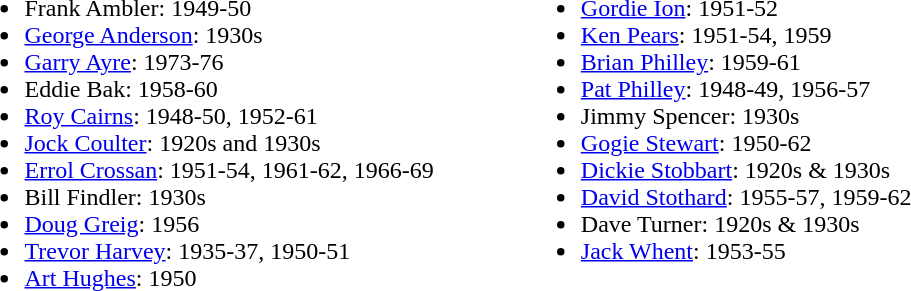<table>
<tr>
<td valign="top"><br><ul><li>Frank Ambler: 1949-50</li><li><a href='#'>George Anderson</a>: 1930s</li><li><a href='#'>Garry Ayre</a>: 1973-76</li><li>Eddie Bak: 1958-60</li><li><a href='#'>Roy Cairns</a>: 1948-50, 1952-61</li><li><a href='#'>Jock Coulter</a>: 1920s and 1930s</li><li><a href='#'>Errol Crossan</a>: 1951-54, 1961-62, 1966-69</li><li>Bill Findler: 1930s</li><li><a href='#'>Doug Greig</a>: 1956</li><li><a href='#'>Trevor Harvey</a>: 1935-37, 1950-51</li><li><a href='#'>Art Hughes</a>: 1950</li></ul></td>
<td width="50"> </td>
<td valign="top"><br><ul><li><a href='#'>Gordie Ion</a>: 1951-52</li><li><a href='#'>Ken Pears</a>: 1951-54, 1959</li><li><a href='#'>Brian Philley</a>: 1959-61</li><li><a href='#'>Pat Philley</a>: 1948-49, 1956-57</li><li>Jimmy Spencer: 1930s</li><li><a href='#'>Gogie Stewart</a>: 1950-62</li><li><a href='#'>Dickie Stobbart</a>: 1920s & 1930s</li><li><a href='#'>David Stothard</a>: 1955-57, 1959-62</li><li>Dave Turner: 1920s & 1930s</li><li><a href='#'>Jack Whent</a>: 1953-55</li></ul></td>
</tr>
</table>
